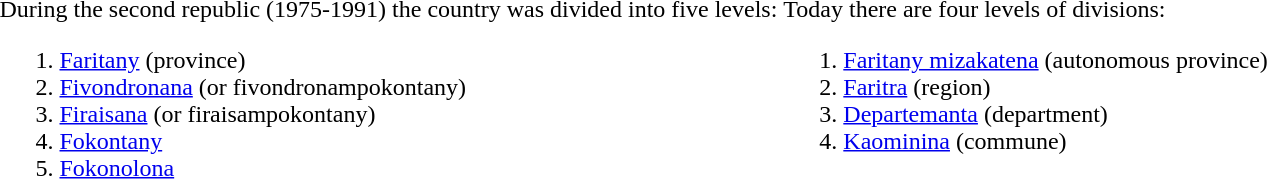<table>
<tr ---->
<td valign="top"><br>During the second republic (1975-1991) the country was divided into five levels:<ol><li><a href='#'>Faritany</a> (province)</li><li><a href='#'>Fivondronana</a> (or fivondronampokontany)</li><li><a href='#'>Firaisana</a> (or firaisampokontany)</li><li><a href='#'>Fokontany</a></li><li><a href='#'>Fokonolona</a></li></ol></td>
<td valign="top"><br>Today there are four levels of divisions:<ol><li><a href='#'>Faritany mizakatena</a> (autonomous province)</li><li><a href='#'>Faritra</a> (region)</li><li><a href='#'>Departemanta</a> (department)</li><li><a href='#'>Kaominina</a> (commune)</li></ol></td>
</tr>
</table>
